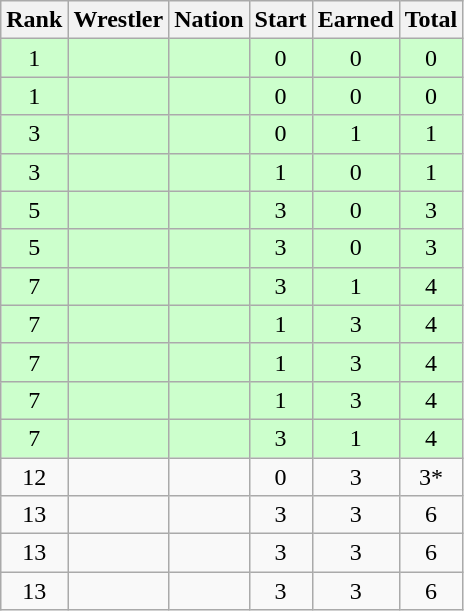<table class="wikitable sortable" style="text-align:center;">
<tr>
<th>Rank</th>
<th>Wrestler</th>
<th>Nation</th>
<th>Start</th>
<th>Earned</th>
<th>Total</th>
</tr>
<tr style="background:#cfc;">
<td>1</td>
<td align=left></td>
<td align=left></td>
<td>0</td>
<td>0</td>
<td>0</td>
</tr>
<tr style="background:#cfc;">
<td>1</td>
<td align=left></td>
<td align=left></td>
<td>0</td>
<td>0</td>
<td>0</td>
</tr>
<tr style="background:#cfc;">
<td>3</td>
<td align=left></td>
<td align=left></td>
<td>0</td>
<td>1</td>
<td>1</td>
</tr>
<tr style="background:#cfc;">
<td>3</td>
<td align=left></td>
<td align=left></td>
<td>1</td>
<td>0</td>
<td>1</td>
</tr>
<tr style="background:#cfc;">
<td>5</td>
<td align=left></td>
<td align=left></td>
<td>3</td>
<td>0</td>
<td>3</td>
</tr>
<tr style="background:#cfc;">
<td>5</td>
<td align=left></td>
<td align=left></td>
<td>3</td>
<td>0</td>
<td>3</td>
</tr>
<tr style="background:#cfc;">
<td>7</td>
<td align=left></td>
<td align=left></td>
<td>3</td>
<td>1</td>
<td>4</td>
</tr>
<tr style="background:#cfc;">
<td>7</td>
<td align=left></td>
<td align=left></td>
<td>1</td>
<td>3</td>
<td>4</td>
</tr>
<tr style="background:#cfc;">
<td>7</td>
<td align=left></td>
<td align=left></td>
<td>1</td>
<td>3</td>
<td>4</td>
</tr>
<tr style="background:#cfc;">
<td>7</td>
<td align=left></td>
<td align=left></td>
<td>1</td>
<td>3</td>
<td>4</td>
</tr>
<tr style="background:#cfc;">
<td>7</td>
<td align=left></td>
<td align=left></td>
<td>3</td>
<td>1</td>
<td>4</td>
</tr>
<tr>
<td>12</td>
<td align=left></td>
<td align=left></td>
<td>0</td>
<td>3</td>
<td>3*</td>
</tr>
<tr>
<td>13</td>
<td align=left></td>
<td align=left></td>
<td>3</td>
<td>3</td>
<td>6</td>
</tr>
<tr>
<td>13</td>
<td align=left></td>
<td align=left></td>
<td>3</td>
<td>3</td>
<td>6</td>
</tr>
<tr>
<td>13</td>
<td align=left></td>
<td align=left></td>
<td>3</td>
<td>3</td>
<td>6</td>
</tr>
</table>
